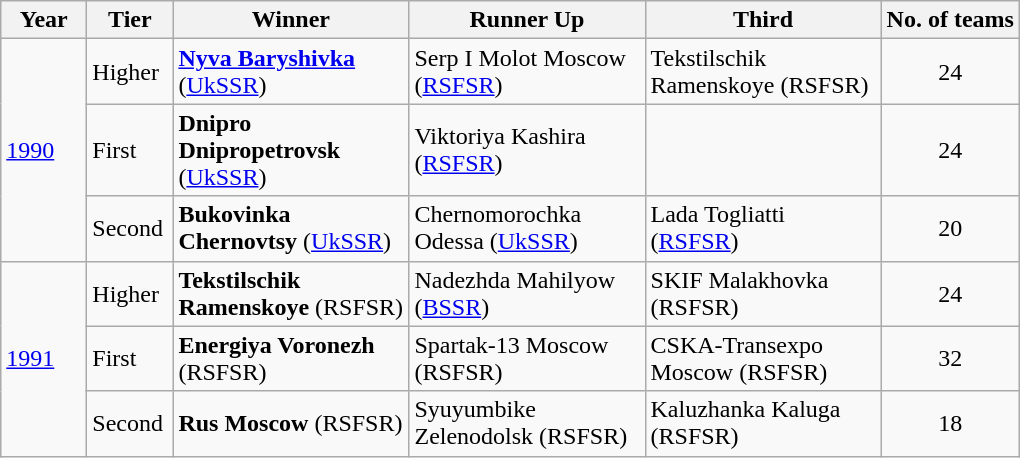<table class="wikitable">
<tr>
<th width=50>Year</th>
<th width=50>Tier</th>
<th width=150>Winner</th>
<th width=150>Runner Up</th>
<th width=150>Third</th>
<th>No. of teams</th>
</tr>
<tr>
<td rowspan=3><a href='#'>1990</a></td>
<td>Higher</td>
<td><strong><a href='#'>Nyva Baryshivka</a></strong> (<a href='#'>UkSSR</a>)</td>
<td>Serp I Molot Moscow (<a href='#'>RSFSR</a>)</td>
<td>Tekstilschik Ramenskoye (RSFSR)</td>
<td align=center>24</td>
</tr>
<tr>
<td>First</td>
<td><strong>Dnipro Dnipropetrovsk</strong> (<a href='#'>UkSSR</a>)</td>
<td>Viktoriya Kashira (<a href='#'>RSFSR</a>)</td>
<td></td>
<td align=center>24</td>
</tr>
<tr>
<td>Second</td>
<td><strong>Bukovinka Chernovtsy</strong> (<a href='#'>UkSSR</a>)</td>
<td>Chernomorochka Odessa (<a href='#'>UkSSR</a>)</td>
<td>Lada Togliatti (<a href='#'>RSFSR</a>)</td>
<td align=center>20</td>
</tr>
<tr>
<td rowspan=3><a href='#'>1991</a></td>
<td>Higher</td>
<td><strong>Tekstilschik Ramenskoye</strong> (RSFSR)</td>
<td>Nadezhda Mahilyow (<a href='#'>BSSR</a>)</td>
<td>SKIF Malakhovka (RSFSR)</td>
<td align=center>24</td>
</tr>
<tr>
<td>First</td>
<td><strong>Energiya Voronezh</strong> (RSFSR)</td>
<td>Spartak-13 Moscow (RSFSR)</td>
<td>CSKA-Transexpo Moscow (RSFSR)</td>
<td align=center>32</td>
</tr>
<tr>
<td>Second</td>
<td><strong>Rus Moscow</strong> (RSFSR)</td>
<td>Syuyumbike Zelenodolsk (RSFSR)</td>
<td>Kaluzhanka Kaluga (RSFSR)</td>
<td align=center>18</td>
</tr>
</table>
